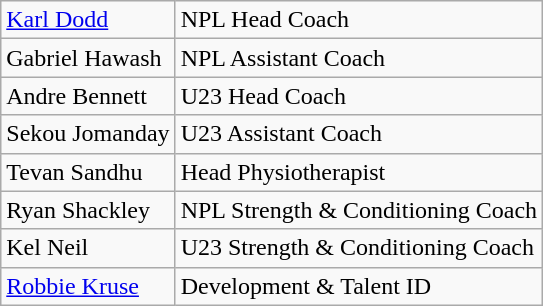<table class="wikitable sortable">
<tr>
<td> <a href='#'>Karl Dodd</a></td>
<td>NPL Head Coach</td>
</tr>
<tr>
<td> Gabriel Hawash</td>
<td>NPL Assistant Coach</td>
</tr>
<tr>
<td> Andre Bennett</td>
<td>U23 Head Coach</td>
</tr>
<tr>
<td> Sekou Jomanday</td>
<td>U23 Assistant Coach</td>
</tr>
<tr>
<td>  Tevan Sandhu</td>
<td>Head Physiotherapist</td>
</tr>
<tr>
<td> Ryan Shackley</td>
<td>NPL Strength & Conditioning Coach</td>
</tr>
<tr>
<td> Kel Neil</td>
<td>U23 Strength & Conditioning Coach</td>
</tr>
<tr>
<td> <a href='#'>Robbie Kruse</a></td>
<td>Development & Talent ID</td>
</tr>
</table>
